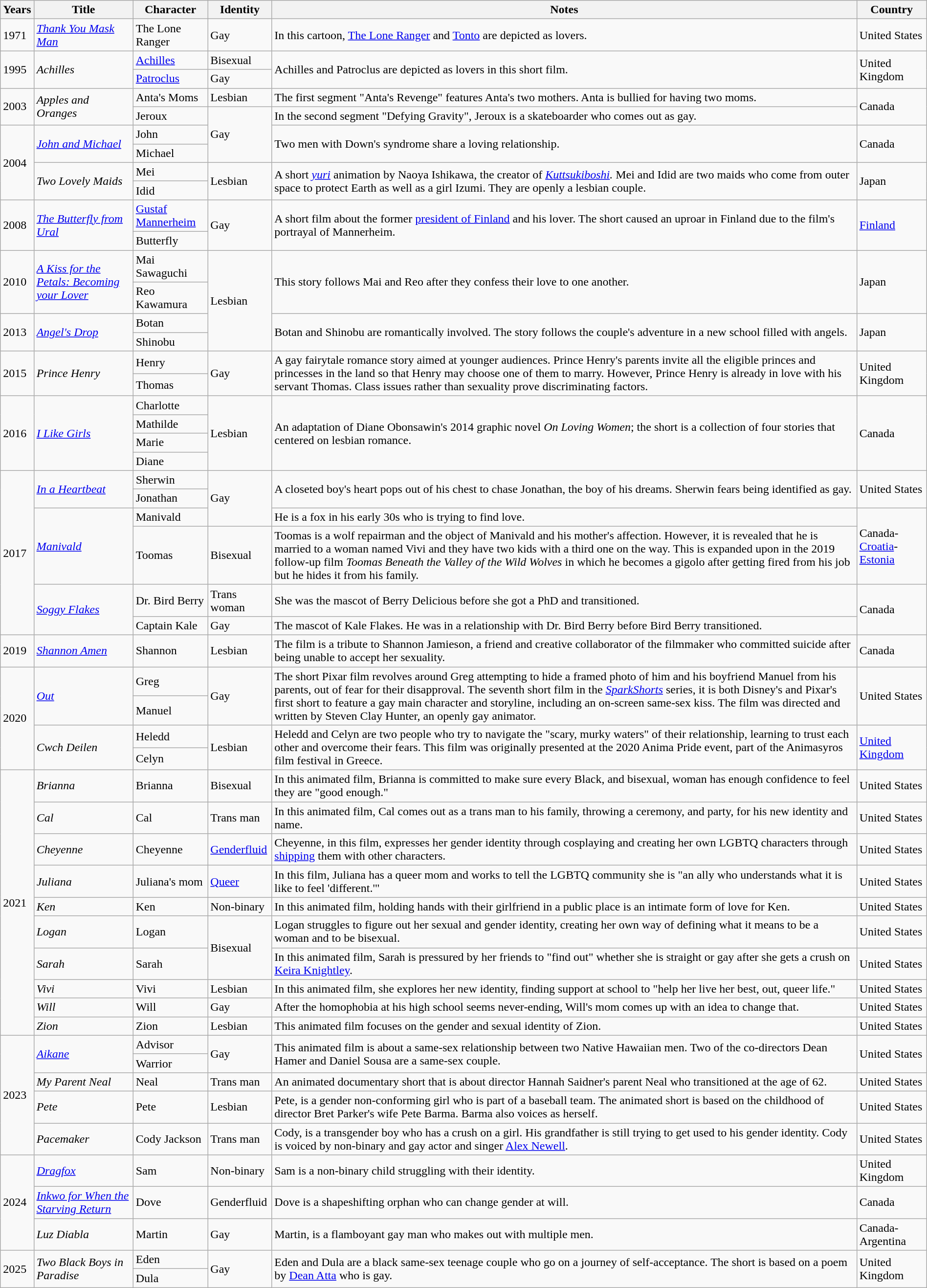<table class="wikitable sortable" style="width: 100%">
<tr>
<th>Years</th>
<th>Title</th>
<th>Character</th>
<th>Identity</th>
<th>Notes</th>
<th>Country</th>
</tr>
<tr>
<td>1971</td>
<td><em><a href='#'>Thank You Mask Man</a></em></td>
<td>The Lone Ranger</td>
<td>Gay</td>
<td>In this cartoon, <a href='#'>The Lone Ranger</a> and <a href='#'>Tonto</a> are depicted as lovers.</td>
<td>United States</td>
</tr>
<tr>
<td rowspan="2">1995</td>
<td rowspan="2"><em>Achilles</em></td>
<td><a href='#'>Achilles</a></td>
<td>Bisexual</td>
<td rowspan="2">Achilles and Patroclus are depicted as lovers in this short film.</td>
<td rowspan="2">United Kingdom</td>
</tr>
<tr>
<td><a href='#'>Patroclus</a></td>
<td>Gay</td>
</tr>
<tr>
<td rowspan="2">2003</td>
<td rowspan="2"><em>Apples and Oranges</em></td>
<td>Anta's Moms</td>
<td>Lesbian</td>
<td>The first segment "Anta's Revenge" features Anta's two mothers. Anta is bullied for having two moms.</td>
<td rowspan="2">Canada</td>
</tr>
<tr>
<td>Jeroux</td>
<td rowspan="3">Gay</td>
<td>In the second segment "Defying Gravity", Jeroux is a skateboarder who comes out as gay.</td>
</tr>
<tr>
<td rowspan="4">2004</td>
<td rowspan="2"><em><a href='#'>John and Michael</a></em></td>
<td>John</td>
<td rowspan="2">Two men with Down's syndrome share a loving relationship.</td>
<td rowspan="2">Canada</td>
</tr>
<tr>
<td>Michael</td>
</tr>
<tr>
<td rowspan="2"><em>Two Lovely Maids</em></td>
<td>Mei</td>
<td rowspan="2">Lesbian</td>
<td rowspan="2">A short <em><a href='#'>yuri</a></em> animation by Naoya Ishikawa, the creator of <em><a href='#'>Kuttsukiboshi</a>.</em> Mei and Idid are two maids who come from outer space to protect Earth as well as a girl Izumi. They are openly a lesbian couple.</td>
<td rowspan="2">Japan</td>
</tr>
<tr>
<td>Idid</td>
</tr>
<tr>
<td rowspan="2">2008</td>
<td rowspan="2"><em><a href='#'>The Butterfly from Ural</a></em></td>
<td><a href='#'>Gustaf Mannerheim</a></td>
<td rowspan="2">Gay</td>
<td rowspan="2">A short film about the former <a href='#'>president of Finland</a> and his lover. The short caused an uproar in Finland due to the film's portrayal of Mannerheim.</td>
<td rowspan="2"><a href='#'>Finland</a></td>
</tr>
<tr>
<td>Butterfly</td>
</tr>
<tr>
<td rowspan="2">2010</td>
<td rowspan="2"><em><a href='#'>A Kiss for the Petals: Becoming your Lover</a></em></td>
<td>Mai Sawaguchi</td>
<td rowspan="4">Lesbian</td>
<td rowspan="2">This story follows Mai and Reo after they confess their love to one another.</td>
<td rowspan="2">Japan</td>
</tr>
<tr>
<td>Reo Kawamura</td>
</tr>
<tr>
<td rowspan="2">2013</td>
<td rowspan="2"><em><a href='#'>Angel's Drop</a></em></td>
<td>Botan</td>
<td rowspan="2">Botan and Shinobu are romantically involved. The story follows the couple's adventure in a new school filled with angels.</td>
<td rowspan="2">Japan</td>
</tr>
<tr>
<td>Shinobu</td>
</tr>
<tr>
<td rowspan="2">2015</td>
<td rowspan="2"><em>Prince Henry</em></td>
<td>Henry</td>
<td rowspan="2">Gay</td>
<td rowspan="2">A gay fairytale romance story aimed at younger audiences. Prince Henry's parents invite all the eligible princes and princesses in the land so that Henry may choose one of them to marry. However, Prince Henry is already in love with his servant Thomas. Class issues rather than sexuality prove discriminating factors.</td>
<td rowspan="2">United Kingdom</td>
</tr>
<tr>
<td>Thomas</td>
</tr>
<tr>
<td rowspan="4">2016</td>
<td rowspan="4"><em><a href='#'>I Like Girls</a></em></td>
<td>Charlotte</td>
<td rowspan="4">Lesbian</td>
<td rowspan="4">An adaptation of Diane Obonsawin's 2014 graphic novel <em>On Loving Women</em>; the short is a collection of four stories that centered on lesbian romance.</td>
<td rowspan="4">Canada</td>
</tr>
<tr>
<td>Mathilde</td>
</tr>
<tr>
<td>Marie</td>
</tr>
<tr>
<td>Diane</td>
</tr>
<tr>
<td rowspan="6">2017</td>
<td rowspan="2"><em><a href='#'>In a Heartbeat</a></em></td>
<td>Sherwin</td>
<td rowspan="3">Gay</td>
<td rowspan="2">A closeted boy's heart pops out of his chest to chase Jonathan, the boy of his dreams. Sherwin fears being identified as gay.</td>
<td rowspan="2">United States</td>
</tr>
<tr>
<td>Jonathan</td>
</tr>
<tr>
<td rowspan="2"><em><a href='#'>Manivald</a></em></td>
<td>Manivald</td>
<td>He is a fox in his early 30s who is trying to find love.</td>
<td rowspan="2">Canada-<a href='#'>Croatia</a>-<a href='#'>Estonia</a></td>
</tr>
<tr>
<td>Toomas</td>
<td>Bisexual</td>
<td>Toomas is a wolf repairman and the object of Manivald and his mother's affection. However, it is revealed that he is married to a woman named Vivi and they have two kids with a third one on the way. This is expanded upon in the 2019 follow-up film <em>Toomas Beneath the Valley of the Wild Wolves</em> in which he becomes a gigolo after getting fired from his job but he hides it from his family.</td>
</tr>
<tr>
<td rowspan="2"><em><a href='#'>Soggy Flakes</a></em></td>
<td>Dr. Bird Berry</td>
<td>Trans woman</td>
<td>She was the mascot of Berry Delicious before she got a PhD and transitioned.</td>
<td rowspan="2">Canada</td>
</tr>
<tr>
<td>Captain Kale</td>
<td>Gay</td>
<td>The mascot of Kale Flakes. He was in a relationship with Dr. Bird Berry before Bird Berry transitioned.</td>
</tr>
<tr>
<td>2019</td>
<td><em><a href='#'>Shannon Amen</a></em></td>
<td>Shannon</td>
<td>Lesbian</td>
<td>The film is a tribute to Shannon Jamieson, a friend and creative collaborator of the filmmaker who committed suicide after being unable to accept her sexuality.</td>
<td>Canada</td>
</tr>
<tr>
<td rowspan="4">2020</td>
<td rowspan="2"><em><a href='#'>Out</a></em></td>
<td>Greg</td>
<td rowspan="2">Gay</td>
<td rowspan="2">The short Pixar film revolves around Greg attempting to hide a framed photo of him and his boyfriend Manuel from his parents, out of fear for their disapproval. The seventh short film in the <em><a href='#'>SparkShorts</a></em> series, it is both Disney's and Pixar's first short to feature a gay main character and storyline, including an on-screen same-sex kiss. The film was directed and written by Steven Clay Hunter, an openly gay animator.</td>
<td rowspan="2">United States</td>
</tr>
<tr>
<td>Manuel</td>
</tr>
<tr>
<td rowspan="2"><em>Cwch Deilen</em></td>
<td>Heledd</td>
<td rowspan="2">Lesbian</td>
<td rowspan="2">Heledd and Celyn are two people who try to navigate the "scary, murky waters" of their relationship, learning to trust each other and overcome their fears. This film was originally presented at the 2020 Anima Pride event, part of the Animasyros film festival in Greece.</td>
<td rowspan="2"><a href='#'>United Kingdom</a></td>
</tr>
<tr>
<td>Celyn</td>
</tr>
<tr>
<td rowspan="10">2021</td>
<td><em>Brianna</em></td>
<td>Brianna</td>
<td>Bisexual</td>
<td>In this animated film, Brianna is committed to make sure every Black, and bisexual, woman has enough confidence to feel they are "good enough."</td>
<td>United States</td>
</tr>
<tr>
<td><em>Cal</em></td>
<td>Cal</td>
<td>Trans man</td>
<td>In this animated film, Cal comes out as a trans man to his family, throwing a ceremony, and party, for his new identity and name.</td>
<td>United States</td>
</tr>
<tr>
<td><em>Cheyenne</em></td>
<td>Cheyenne</td>
<td><a href='#'>Genderfluid</a></td>
<td>Cheyenne, in this film, expresses her gender identity through cosplaying and creating her own LGBTQ characters through <a href='#'>shipping</a> them with other characters.</td>
<td>United States</td>
</tr>
<tr>
<td><em>Juliana</em></td>
<td>Juliana's mom</td>
<td><a href='#'>Queer</a></td>
<td>In this film, Juliana has a queer mom and works to tell the LGBTQ community she is "an ally who understands what it is like to feel 'different.'"</td>
<td>United States</td>
</tr>
<tr>
<td><em>Ken</em></td>
<td>Ken</td>
<td>Non-binary</td>
<td>In this animated film, holding hands with their girlfriend in a public place is an intimate form of love for Ken.</td>
<td>United States</td>
</tr>
<tr>
<td><em>Logan</em></td>
<td>Logan</td>
<td rowspan="2">Bisexual</td>
<td>Logan struggles to figure out her sexual and gender identity, creating her own way of defining what it means to be a woman and to be bisexual.</td>
<td>United States</td>
</tr>
<tr>
<td><em>Sarah</em></td>
<td>Sarah</td>
<td>In this animated film, Sarah is pressured by her friends to "find out" whether she is straight or gay after she gets a crush on <a href='#'>Keira Knightley</a>.</td>
<td>United States</td>
</tr>
<tr>
<td><em>Vivi</em></td>
<td>Vivi</td>
<td>Lesbian</td>
<td>In this animated film, she explores her new identity, finding support at school to "help her live her best, out, queer life."</td>
<td>United States</td>
</tr>
<tr>
<td><em>Will</em></td>
<td>Will</td>
<td>Gay</td>
<td>After the homophobia at his high school seems never-ending, Will's mom comes up with an idea to change that.</td>
<td>United States</td>
</tr>
<tr>
<td><em>Zion</em></td>
<td>Zion</td>
<td>Lesbian</td>
<td>This animated film focuses on the gender and sexual identity of Zion.</td>
<td>United States</td>
</tr>
<tr>
<td rowspan="5">2023</td>
<td rowspan="2"><em><a href='#'>Aikane</a></em></td>
<td>Advisor</td>
<td rowspan="2">Gay</td>
<td rowspan="2">This animated film is about a same-sex relationship between two Native Hawaiian men. Two of the co-directors Dean Hamer and Daniel Sousa are a same-sex couple.</td>
<td rowspan="2">United States</td>
</tr>
<tr>
<td>Warrior</td>
</tr>
<tr>
<td><em>My Parent Neal</em></td>
<td>Neal</td>
<td>Trans man</td>
<td>An animated documentary short that is about director Hannah Saidner's parent Neal who transitioned at the age of 62.</td>
<td>United States</td>
</tr>
<tr>
<td><em>Pete</em></td>
<td>Pete</td>
<td>Lesbian</td>
<td>Pete, is a gender non-conforming girl who is part of a baseball team. The animated short is based on the childhood of director Bret Parker's wife Pete Barma. Barma also voices as herself.</td>
<td>United States</td>
</tr>
<tr>
<td><em>Pacemaker</em></td>
<td>Cody Jackson</td>
<td>Trans man</td>
<td>Cody, is a transgender boy who has a crush on a girl. His grandfather is still trying to get used to his gender identity. Cody is voiced by non-binary and gay actor and singer <a href='#'>Alex Newell</a>.</td>
<td>United States</td>
</tr>
<tr>
<td rowspan="3">2024</td>
<td><em><a href='#'>Dragfox</a></em></td>
<td>Sam</td>
<td>Non-binary</td>
<td>Sam is a non-binary child struggling with their identity.</td>
<td>United Kingdom</td>
</tr>
<tr>
<td><em><a href='#'>Inkwo for When the Starving Return</a></em></td>
<td>Dove</td>
<td>Genderfluid</td>
<td>Dove is a shapeshifting orphan who can change gender at will.</td>
<td>Canada</td>
</tr>
<tr>
<td><em>Luz Diabla</em></td>
<td>Martin</td>
<td>Gay</td>
<td>Martin, is a flamboyant gay man who makes out with multiple men.</td>
<td>Canada-Argentina</td>
</tr>
<tr>
<td rowspan="2">2025</td>
<td rowspan="2"><em>Two Black Boys in Paradise</em></td>
<td>Eden</td>
<td rowspan="2">Gay</td>
<td rowspan="2">Eden and Dula are a black same-sex teenage couple who go on a journey of self-acceptance. The short is based on a poem by <a href='#'>Dean Atta</a> who is gay.</td>
<td rowspan="2">United Kingdom</td>
</tr>
<tr>
<td>Dula</td>
</tr>
</table>
